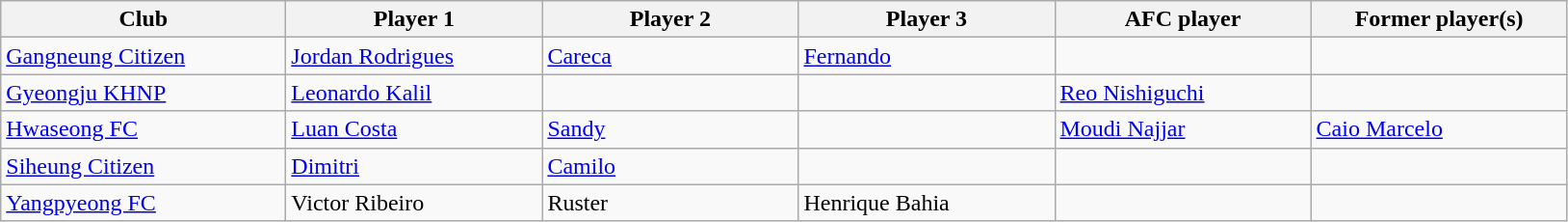<table class="sortable wikitable">
<tr>
<th style="width:190px;">Club</th>
<th style="width:170px;">Player 1</th>
<th style="width:170px;">Player 2</th>
<th style="width:170px;">Player 3</th>
<th style="width:170px;">AFC player</th>
<th style="width:170px;">Former player(s)</th>
</tr>
<tr>
<td><a href='#'>Gangneung Citizen</a></td>
<td> <a href='#'>Jordan Rodrigues</a></td>
<td> <a href='#'>Careca</a></td>
<td> <a href='#'>Fernando</a></td>
<td></td>
<td></td>
</tr>
<tr>
<td><a href='#'>Gyeongju KHNP</a></td>
<td> <a href='#'>Leonardo Kalil</a></td>
<td></td>
<td></td>
<td> <a href='#'>Reo Nishiguchi</a></td>
<td></td>
</tr>
<tr>
<td><a href='#'>Hwaseong FC</a></td>
<td> <a href='#'>Luan Costa</a></td>
<td> <a href='#'>Sandy</a></td>
<td></td>
<td> <a href='#'>Moudi Najjar</a></td>
<td> <a href='#'>Caio Marcelo</a></td>
</tr>
<tr>
<td><a href='#'>Siheung Citizen</a></td>
<td> <a href='#'>Dimitri</a></td>
<td> <a href='#'>Camilo</a></td>
<td></td>
<td></td>
<td></td>
</tr>
<tr>
<td><a href='#'>Yangpyeong FC</a></td>
<td> Victor Ribeiro</td>
<td> Ruster</td>
<td> Henrique Bahia</td>
<td></td>
<td></td>
</tr>
</table>
